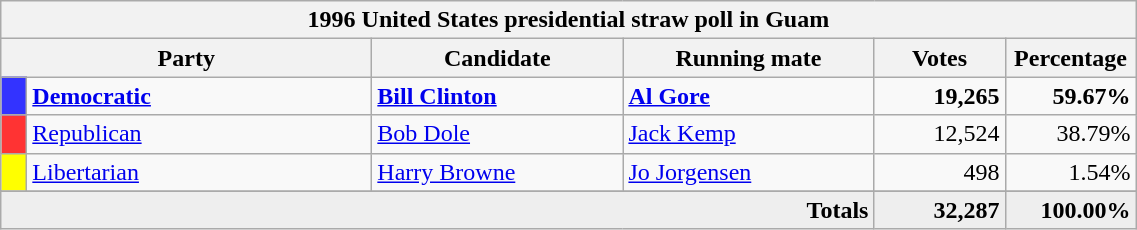<table class="wikitable">
<tr>
<th colspan="6">1996 United States presidential straw poll in Guam</th>
</tr>
<tr>
<th colspan="2" style="width: 15em">Party</th>
<th style="width: 10em">Candidate</th>
<th style="width: 10em">Running mate</th>
<th style="width: 5em">Votes</th>
<th style="width: 5em">Percentage</th>
</tr>
<tr>
<th style="background:#33f; width:3px;"></th>
<td style="width: 130px"><a href='#'><strong>Democratic</strong></a></td>
<td><strong><a href='#'>Bill Clinton</a></strong></td>
<td><strong><a href='#'>Al Gore</a></strong></td>
<td style="text-align:right;"><strong>19,265</strong></td>
<td style="text-align:right;"><strong>59.67%</strong></td>
</tr>
<tr>
<th style="background:#f33; width:3px;"></th>
<td style="width: 130px"><a href='#'>Republican</a></td>
<td><a href='#'>Bob Dole</a></td>
<td><a href='#'>Jack Kemp</a></td>
<td style="text-align:right;">12,524</td>
<td style="text-align:right;">38.79%</td>
</tr>
<tr>
<th style="background:#ff0; width:3px;"></th>
<td style="width: 130px"><a href='#'>Libertarian</a></td>
<td><a href='#'>Harry Browne</a></td>
<td><a href='#'>Jo Jorgensen</a></td>
<td style="text-align:right;">498</td>
<td style="text-align:right;">1.54%</td>
</tr>
<tr>
</tr>
<tr style="background:#eee; text-align:right;">
<td colspan="4"><strong>Totals</strong></td>
<td><strong>32,287</strong></td>
<td><strong>100.00%</strong></td>
</tr>
</table>
